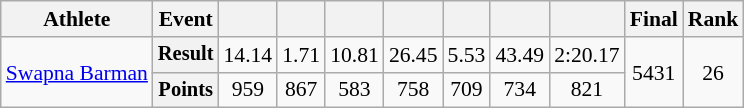<table class="wikitable" style="font-size:90%">
<tr>
<th>Athlete</th>
<th>Event</th>
<th></th>
<th></th>
<th></th>
<th></th>
<th></th>
<th></th>
<th></th>
<th>Final</th>
<th>Rank</th>
</tr>
<tr style=text-align:center>
<td rowspan=2 style=text-align:left><a href='#'>Swapna Barman</a></td>
<th style="font-size:95%">Result</th>
<td>14.14</td>
<td>1.71</td>
<td>10.81</td>
<td>26.45</td>
<td>5.53</td>
<td>43.49</td>
<td>2:20.17</td>
<td rowspan=2>5431</td>
<td rowspan=2>26</td>
</tr>
<tr style=text-align:center>
<th style="font-size:95%">Points</th>
<td>959</td>
<td>867</td>
<td>583</td>
<td>758</td>
<td>709</td>
<td>734</td>
<td>821</td>
</tr>
</table>
